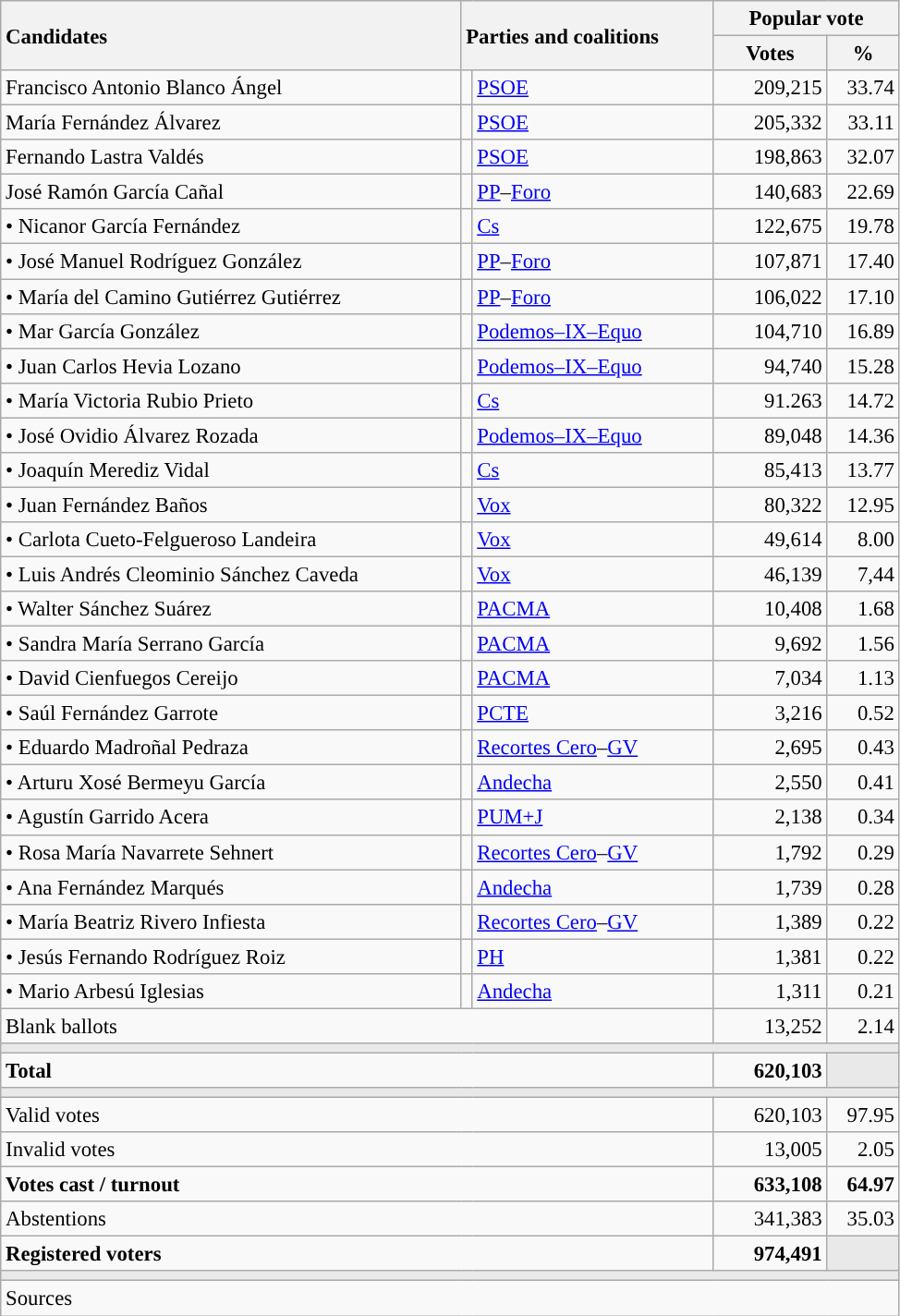<table class="wikitable" style="text-align:right; font-size:95%;">
<tr>
<th style="text-align:left;" rowspan="2" width="325">Candidates</th>
<th style="text-align:left;" rowspan="2" colspan="2" width="175">Parties and coalitions</th>
<th colspan="2">Popular vote</th>
</tr>
<tr>
<th width="75">Votes</th>
<th width="45">%</th>
</tr>
<tr>
<td align="left"> Francisco Antonio Blanco Ángel</td>
<td width="1" style="color:inherit;background:"></td>
<td align="left"><a href='#'>PSOE</a></td>
<td>209,215</td>
<td>33.74</td>
</tr>
<tr>
<td align="left"> María Fernández Álvarez</td>
<td style="color:inherit;background:"></td>
<td align="left"><a href='#'>PSOE</a></td>
<td>205,332</td>
<td>33.11</td>
</tr>
<tr>
<td align="left"> Fernando Lastra Valdés</td>
<td style="color:inherit;background:"></td>
<td align="left"><a href='#'>PSOE</a></td>
<td>198,863</td>
<td>32.07</td>
</tr>
<tr>
<td align="left"> José Ramón García Cañal</td>
<td style="color:inherit;background:"></td>
<td align="left"><a href='#'>PP</a>–<a href='#'>Foro</a></td>
<td>140,683</td>
<td>22.69</td>
</tr>
<tr>
<td align="left">• Nicanor García Fernández</td>
<td style="color:inherit;background:"></td>
<td align="left"><a href='#'>Cs</a></td>
<td>122,675</td>
<td>19.78</td>
</tr>
<tr>
<td align="left">• José Manuel Rodríguez González</td>
<td style="color:inherit;background:"></td>
<td align="left"><a href='#'>PP</a>–<a href='#'>Foro</a></td>
<td>107,871</td>
<td>17.40</td>
</tr>
<tr>
<td align="left">• María del Camino Gutiérrez Gutiérrez</td>
<td style="color:inherit;background:"></td>
<td align="left"><a href='#'>PP</a>–<a href='#'>Foro</a></td>
<td>106,022</td>
<td>17.10</td>
</tr>
<tr>
<td align="left">• Mar García González</td>
<td style="color:inherit;background:"></td>
<td align="left"><a href='#'>Podemos–IX–Equo</a></td>
<td>104,710</td>
<td>16.89</td>
</tr>
<tr>
<td align="left">• Juan Carlos Hevia Lozano</td>
<td style="color:inherit;background:"></td>
<td align="left"><a href='#'>Podemos–IX–Equo</a></td>
<td>94,740</td>
<td>15.28</td>
</tr>
<tr>
<td align="left">• María Victoria Rubio Prieto</td>
<td style="color:inherit;background:"></td>
<td align="left"><a href='#'>Cs</a></td>
<td>91.263</td>
<td>14.72</td>
</tr>
<tr>
<td align="left">• José Ovidio Álvarez Rozada</td>
<td style="color:inherit;background:"></td>
<td align="left"><a href='#'>Podemos–IX–Equo</a></td>
<td>89,048</td>
<td>14.36</td>
</tr>
<tr>
<td align="left">• Joaquín Merediz Vidal</td>
<td style="color:inherit;background:"></td>
<td align="left"><a href='#'>Cs</a></td>
<td>85,413</td>
<td>13.77</td>
</tr>
<tr>
<td align="left">• Juan Fernández Baños</td>
<td style="color:inherit;background:"></td>
<td align="left"><a href='#'>Vox</a></td>
<td>80,322</td>
<td>12.95</td>
</tr>
<tr>
<td align="left">• Carlota Cueto-Felgueroso Landeira</td>
<td style="color:inherit;background:"></td>
<td align="left"><a href='#'>Vox</a></td>
<td>49,614</td>
<td>8.00</td>
</tr>
<tr>
<td align="left">• Luis Andrés Cleominio Sánchez Caveda</td>
<td style="color:inherit;background:"></td>
<td align="left"><a href='#'>Vox</a></td>
<td>46,139</td>
<td>7,44</td>
</tr>
<tr>
<td align="left">• Walter Sánchez Suárez</td>
<td style="color:inherit;background:"></td>
<td align="left"><a href='#'>PACMA</a></td>
<td>10,408</td>
<td>1.68</td>
</tr>
<tr>
<td align="left">• Sandra María Serrano García</td>
<td style="color:inherit;background:"></td>
<td align="left"><a href='#'>PACMA</a></td>
<td>9,692</td>
<td>1.56</td>
</tr>
<tr>
<td align="left">• David Cienfuegos Cereijo</td>
<td style="color:inherit;background:"></td>
<td align="left"><a href='#'>PACMA</a></td>
<td>7,034</td>
<td>1.13</td>
</tr>
<tr>
<td align="left">• Saúl Fernández Garrote</td>
<td style="color:inherit;background:"></td>
<td align="left"><a href='#'>PCTE</a></td>
<td>3,216</td>
<td>0.52</td>
</tr>
<tr>
<td align="left">• Eduardo Madroñal Pedraza</td>
<td style="color:inherit;background:"></td>
<td align="left"><a href='#'>Recortes Cero</a>–<a href='#'>GV</a></td>
<td>2,695</td>
<td>0.43</td>
</tr>
<tr>
<td align="left">• Arturu Xosé Bermeyu García</td>
<td style="color:inherit;background:"></td>
<td align="left"><a href='#'>Andecha</a></td>
<td>2,550</td>
<td>0.41</td>
</tr>
<tr>
<td align="left">• Agustín Garrido Acera</td>
<td style="color:inherit;background:"></td>
<td align="left"><a href='#'>PUM+J</a></td>
<td>2,138</td>
<td>0.34</td>
</tr>
<tr>
<td align="left">• Rosa María Navarrete Sehnert</td>
<td style="color:inherit;background:"></td>
<td align="left"><a href='#'>Recortes Cero</a>–<a href='#'>GV</a></td>
<td>1,792</td>
<td>0.29</td>
</tr>
<tr>
<td align="left">• Ana Fernández Marqués</td>
<td style="color:inherit;background:"></td>
<td align="left"><a href='#'>Andecha</a></td>
<td>1,739</td>
<td>0.28</td>
</tr>
<tr>
<td align="left">• María Beatriz Rivero Infiesta</td>
<td style="color:inherit;background:"></td>
<td align="left"><a href='#'>Recortes Cero</a>–<a href='#'>GV</a></td>
<td>1,389</td>
<td>0.22</td>
</tr>
<tr>
<td align="left">• Jesús Fernando Rodríguez Roiz</td>
<td style="color:inherit;background:"></td>
<td align="left"><a href='#'>PH</a></td>
<td>1,381</td>
<td>0.22</td>
</tr>
<tr>
<td align="left">• Mario Arbesú Iglesias</td>
<td style="color:inherit;background:"></td>
<td align="left"><a href='#'>Andecha</a></td>
<td>1,311</td>
<td>0.21</td>
</tr>
<tr>
<td align="left" colspan="3">Blank ballots</td>
<td>13,252</td>
<td>2.14</td>
</tr>
<tr>
<td colspan="5" bgcolor="#E9E9E9"></td>
</tr>
<tr style="font-weight:bold;">
<td align="left" colspan="3">Total</td>
<td>620,103</td>
<td bgcolor="#E9E9E9"></td>
</tr>
<tr>
<td colspan="5" bgcolor="#E9E9E9"></td>
</tr>
<tr>
<td align="left" colspan="3">Valid votes</td>
<td>620,103</td>
<td>97.95</td>
</tr>
<tr>
<td align="left" colspan="3">Invalid votes</td>
<td>13,005</td>
<td>2.05</td>
</tr>
<tr style="font-weight:bold;">
<td align="left" colspan="3">Votes cast / turnout</td>
<td>633,108</td>
<td>64.97</td>
</tr>
<tr>
<td align="left" colspan="3">Abstentions</td>
<td>341,383</td>
<td>35.03</td>
</tr>
<tr style="font-weight:bold;">
<td align="left" colspan="3">Registered voters</td>
<td>974,491</td>
<td bgcolor="#E9E9E9"></td>
</tr>
<tr>
<td colspan="5" bgcolor="#E9E9E9"></td>
</tr>
<tr>
<td align="left" colspan="5">Sources</td>
</tr>
</table>
